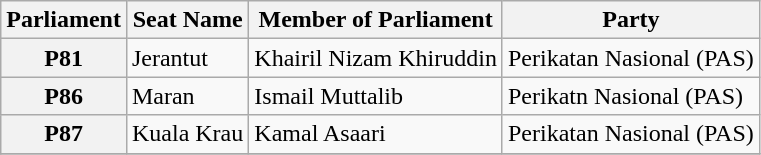<table class="wikitable sortable">
<tr>
<th>Parliament</th>
<th>Seat Name</th>
<th>Member of Parliament</th>
<th>Party</th>
</tr>
<tr>
<th>P81</th>
<td>Jerantut</td>
<td>Khairil Nizam Khiruddin</td>
<td>Perikatan Nasional (PAS)</td>
</tr>
<tr>
<th>P86</th>
<td>Maran</td>
<td>Ismail Muttalib</td>
<td>Perikatn Nasional (PAS)</td>
</tr>
<tr>
<th>P87</th>
<td>Kuala Krau</td>
<td>Kamal Asaari</td>
<td>Perikatan Nasional (PAS)</td>
</tr>
<tr>
</tr>
</table>
